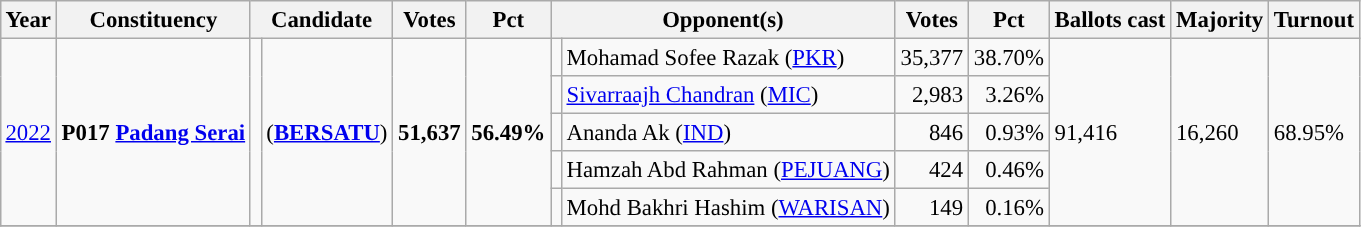<table class="wikitable" style="margin:0.5em ; font-size:95%">
<tr>
<th>Year</th>
<th>Constituency</th>
<th colspan=2>Candidate</th>
<th>Votes</th>
<th>Pct</th>
<th colspan=2>Opponent(s)</th>
<th>Votes</th>
<th>Pct</th>
<th>Ballots cast</th>
<th>Majority</th>
<th>Turnout</th>
</tr>
<tr>
<td rowspan="5"><a href='#'>2022</a></td>
<td rowspan="5"><strong>P017 <a href='#'>Padang Serai</a></strong></td>
<td rowspan="5" bgcolor=></td>
<td rowspan="5"> (<a href='#'><strong>BERSATU</strong></a>)</td>
<td rowspan="5" align="right"><strong>51,637</strong></td>
<td rowspan="5"><strong>56.49%</strong></td>
<td></td>
<td>Mohamad Sofee Razak (<a href='#'>PKR</a>)</td>
<td align="right">35,377</td>
<td>38.70%</td>
<td rowspan="5">91,416</td>
<td rowspan="5">16,260</td>
<td rowspan="5">68.95%</td>
</tr>
<tr>
<td></td>
<td><a href='#'>Sivarraajh Chandran</a> (<a href='#'>MIC</a>)</td>
<td align="right">2,983</td>
<td align="right">3.26%</td>
</tr>
<tr>
<td></td>
<td>Ananda Ak (<a href='#'>IND</a>)</td>
<td align="right">846</td>
<td align="right">0.93%</td>
</tr>
<tr>
<td></td>
<td>Hamzah Abd Rahman (<a href='#'>PEJUANG</a>)</td>
<td align="right">424</td>
<td align="right">0.46%</td>
</tr>
<tr>
<td></td>
<td>Mohd Bakhri Hashim (<a href='#'>WARISAN</a>)</td>
<td align="right">149</td>
<td align="right">0.16%</td>
</tr>
<tr>
</tr>
</table>
